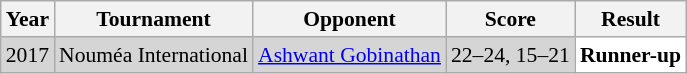<table class="sortable wikitable" style="font-size: 90%;">
<tr>
<th>Year</th>
<th>Tournament</th>
<th>Opponent</th>
<th>Score</th>
<th>Result</th>
</tr>
<tr style="background:#D5D5D5">
<td align="center">2017</td>
<td align="left">Nouméa International</td>
<td align="left"> <a href='#'>Ashwant Gobinathan</a></td>
<td align="left">22–24, 15–21</td>
<td style="text-align:left; background:white"> <strong>Runner-up</strong></td>
</tr>
</table>
